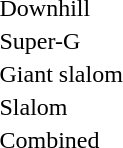<table>
<tr>
<td>Downhill<br></td>
<td></td>
<td></td>
<td></td>
</tr>
<tr>
<td>Super-G<br></td>
<td></td>
<td></td>
<td></td>
</tr>
<tr>
<td>Giant slalom<br></td>
<td></td>
<td></td>
<td></td>
</tr>
<tr>
<td>Slalom<br></td>
<td></td>
<td></td>
<td></td>
</tr>
<tr>
<td>Combined<br></td>
<td></td>
<td></td>
<td></td>
</tr>
</table>
